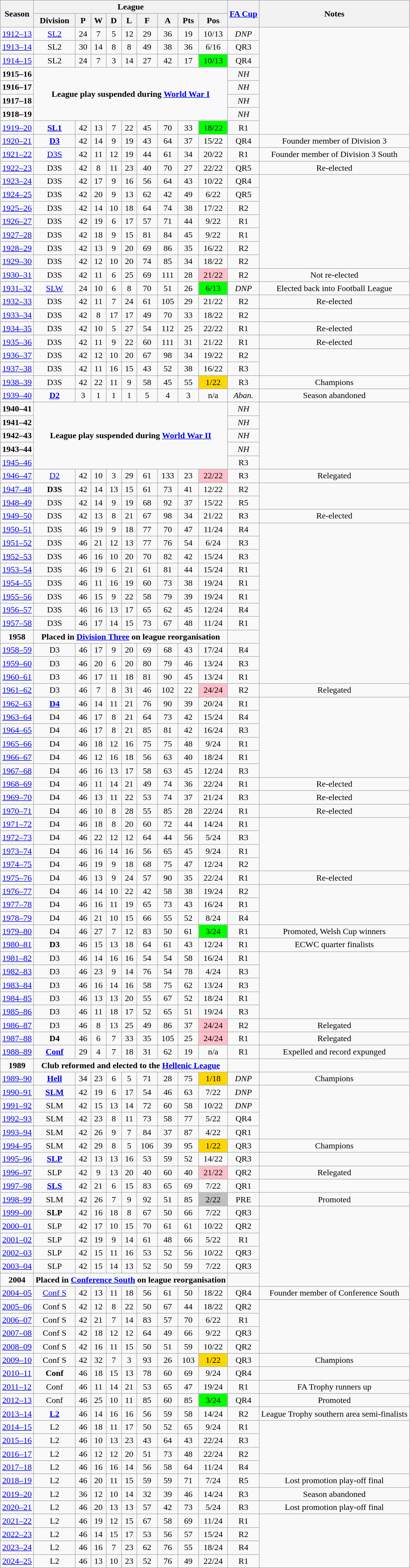<table class="wikitable" style="text-align: center">
<tr>
<th rowspan=2>Season</th>
<th colspan=9>League</th>
<th rowspan=2><a href='#'>FA Cup</a></th>
<th rowspan=2>Notes</th>
</tr>
<tr>
<th>Division</th>
<th>P</th>
<th>W</th>
<th>D</th>
<th>L</th>
<th>F</th>
<th>A</th>
<th>Pts</th>
<th>Pos</th>
</tr>
<tr>
<td><a href='#'>1912–13</a></td>
<td><a href='#'>SL2</a></td>
<td>24</td>
<td>7</td>
<td>5</td>
<td>12</td>
<td>29</td>
<td>36</td>
<td>19</td>
<td>10/13</td>
<td><em>DNP</em></td>
</tr>
<tr>
<td><a href='#'>1913–14</a></td>
<td>SL2</td>
<td>30</td>
<td>14</td>
<td>8</td>
<td>8</td>
<td>49</td>
<td>38</td>
<td>36</td>
<td>6/16</td>
<td>QR3</td>
</tr>
<tr>
<td><a href='#'>1914–15</a></td>
<td>SL2</td>
<td>24</td>
<td>7</td>
<td>3</td>
<td>14</td>
<td>27</td>
<td>42</td>
<td>17</td>
<td bgcolor="lime">10/13</td>
<td>QR4</td>
</tr>
<tr>
<td><strong>1915–16</strong></td>
<td colspan="9" rowspan="4"><strong>League play suspended during <a href='#'>World War I</a></strong></td>
<td><em>NH</em></td>
</tr>
<tr>
<td><strong>1916–17</strong></td>
<td><em>NH</em></td>
</tr>
<tr>
<td><strong>1917–18</strong></td>
<td><em>NH</em></td>
</tr>
<tr>
<td><strong>1918–19</strong></td>
<td><em>NH</em></td>
</tr>
<tr>
<td><a href='#'>1919–20</a></td>
<td><strong><a href='#'>SL1</a></strong></td>
<td>42</td>
<td>13</td>
<td>7</td>
<td>22</td>
<td>45</td>
<td>70</td>
<td>33</td>
<td bgcolor="lime">18/22</td>
<td>R1</td>
</tr>
<tr>
<td><a href='#'>1920–21</a></td>
<td><strong><a href='#'>D3</a></strong></td>
<td>42</td>
<td>14</td>
<td>9</td>
<td>19</td>
<td>43</td>
<td>64</td>
<td>37</td>
<td>15/22</td>
<td>QR4</td>
<td>Founder member of Division 3</td>
</tr>
<tr>
<td><a href='#'>1921–22</a></td>
<td><a href='#'>D3S</a></td>
<td>42</td>
<td>11</td>
<td>12</td>
<td>19</td>
<td>44</td>
<td>61</td>
<td>34</td>
<td>20/22</td>
<td>R1</td>
<td>Founder member of Division 3 South</td>
</tr>
<tr>
<td><a href='#'>1922–23</a></td>
<td>D3S</td>
<td>42</td>
<td>8</td>
<td>11</td>
<td>23</td>
<td>40</td>
<td>70</td>
<td>27</td>
<td>22/22</td>
<td>QR5</td>
<td>Re-elected</td>
</tr>
<tr>
<td><a href='#'>1923–24</a></td>
<td>D3S</td>
<td>42</td>
<td>17</td>
<td>9</td>
<td>16</td>
<td>56</td>
<td>64</td>
<td>43</td>
<td>10/22</td>
<td>QR4</td>
</tr>
<tr>
<td><a href='#'>1924–25</a></td>
<td>D3S</td>
<td>42</td>
<td>20</td>
<td>9</td>
<td>13</td>
<td>62</td>
<td>42</td>
<td>49</td>
<td>6/22</td>
<td>QR5</td>
</tr>
<tr>
<td><a href='#'>1925–26</a></td>
<td>D3S</td>
<td>42</td>
<td>14</td>
<td>10</td>
<td>18</td>
<td>64</td>
<td>74</td>
<td>38</td>
<td>17/22</td>
<td>R2</td>
</tr>
<tr>
<td><a href='#'>1926–27</a></td>
<td>D3S</td>
<td>42</td>
<td>19</td>
<td>6</td>
<td>17</td>
<td>57</td>
<td>71</td>
<td>44</td>
<td>9/22</td>
<td>R1</td>
</tr>
<tr>
<td><a href='#'>1927–28</a></td>
<td>D3S</td>
<td>42</td>
<td>18</td>
<td>9</td>
<td>15</td>
<td>81</td>
<td>84</td>
<td>45</td>
<td>9/22</td>
<td>R1</td>
</tr>
<tr>
<td><a href='#'>1928–29</a></td>
<td>D3S</td>
<td>42</td>
<td>13</td>
<td>9</td>
<td>20</td>
<td>69</td>
<td>86</td>
<td>35</td>
<td>16/22</td>
<td>R2</td>
</tr>
<tr>
<td><a href='#'>1929–30</a></td>
<td>D3S</td>
<td>42</td>
<td>12</td>
<td>10</td>
<td>20</td>
<td>74</td>
<td>85</td>
<td>34</td>
<td>18/22</td>
<td>R2</td>
</tr>
<tr>
<td><a href='#'>1930–31</a></td>
<td>D3S</td>
<td>42</td>
<td>11</td>
<td>6</td>
<td>25</td>
<td>69</td>
<td>111</td>
<td>28</td>
<td bgcolor="pink">21/22</td>
<td>R2</td>
<td>Not re-elected</td>
</tr>
<tr>
<td><a href='#'>1931–32</a></td>
<td><a href='#'>SLW</a></td>
<td>24</td>
<td>10</td>
<td>6</td>
<td>8</td>
<td>70</td>
<td>51</td>
<td>26</td>
<td bgcolor="lime">6/13</td>
<td><em>DNP</em></td>
<td>Elected back into Football League</td>
</tr>
<tr>
<td><a href='#'>1932–33</a></td>
<td>D3S</td>
<td>42</td>
<td>11</td>
<td>7</td>
<td>24</td>
<td>61</td>
<td>105</td>
<td>29</td>
<td>21/22</td>
<td>R2</td>
<td>Re-elected</td>
</tr>
<tr>
<td><a href='#'>1933–34</a></td>
<td>D3S</td>
<td>42</td>
<td>8</td>
<td>17</td>
<td>17</td>
<td>49</td>
<td>70</td>
<td>33</td>
<td>18/22</td>
<td>R2</td>
</tr>
<tr>
<td><a href='#'>1934–35</a></td>
<td>D3S</td>
<td>42</td>
<td>10</td>
<td>5</td>
<td>27</td>
<td>54</td>
<td>112</td>
<td>25</td>
<td>22/22</td>
<td>R1</td>
<td>Re-elected</td>
</tr>
<tr>
<td><a href='#'>1935–36</a></td>
<td>D3S</td>
<td>42</td>
<td>11</td>
<td>9</td>
<td>22</td>
<td>60</td>
<td>111</td>
<td>31</td>
<td>21/22</td>
<td>R1</td>
<td>Re-elected</td>
</tr>
<tr>
<td><a href='#'>1936–37</a></td>
<td>D3S</td>
<td>42</td>
<td>12</td>
<td>10</td>
<td>20</td>
<td>67</td>
<td>98</td>
<td>34</td>
<td>19/22</td>
<td>R2</td>
</tr>
<tr>
<td><a href='#'>1937–38</a></td>
<td>D3S</td>
<td>42</td>
<td>11</td>
<td>16</td>
<td>15</td>
<td>43</td>
<td>52</td>
<td>38</td>
<td>16/22</td>
<td>R3</td>
</tr>
<tr>
<td><a href='#'>1938–39</a></td>
<td>D3S</td>
<td>42</td>
<td>22</td>
<td>11</td>
<td>9</td>
<td>58</td>
<td>45</td>
<td>55</td>
<td bgcolor="gold">1/22</td>
<td>R3</td>
<td>Champions</td>
</tr>
<tr>
<td><a href='#'>1939–40</a></td>
<td><strong><a href='#'>D2</a></strong></td>
<td>3</td>
<td>1</td>
<td>1</td>
<td>1</td>
<td>5</td>
<td>4</td>
<td>3</td>
<td>n/a</td>
<td><em>Aban.</em></td>
<td>Season abandoned</td>
</tr>
<tr>
<td><strong>1940–41</strong></td>
<td colspan="9" rowspan="5"><strong>League play suspended during <a href='#'>World War II</a></strong></td>
<td><em>NH</em></td>
</tr>
<tr>
<td><strong>1941–42</strong></td>
<td><em>NH</em></td>
</tr>
<tr>
<td><strong>1942–43</strong></td>
<td><em>NH</em></td>
</tr>
<tr>
<td><strong>1943–44</strong></td>
<td><em>NH</em></td>
</tr>
<tr>
<td><a href='#'>1945–46</a></td>
<td>R3</td>
</tr>
<tr>
<td><a href='#'>1946–47</a></td>
<td><a href='#'>D2</a></td>
<td>42</td>
<td>10</td>
<td>3</td>
<td>29</td>
<td>61</td>
<td>133</td>
<td>23</td>
<td bgcolor="pink">22/22</td>
<td>R3</td>
<td>Relegated</td>
</tr>
<tr>
<td><a href='#'>1947–48</a></td>
<td><strong>D3S</strong></td>
<td>42</td>
<td>14</td>
<td>13</td>
<td>15</td>
<td>61</td>
<td>73</td>
<td>41</td>
<td>12/22</td>
<td>R2</td>
</tr>
<tr>
<td><a href='#'>1948–49</a></td>
<td>D3S</td>
<td>42</td>
<td>14</td>
<td>9</td>
<td>19</td>
<td>68</td>
<td>92</td>
<td>37</td>
<td>15/22</td>
<td>R5</td>
</tr>
<tr>
<td><a href='#'>1949–50</a></td>
<td>D3S</td>
<td>42</td>
<td>13</td>
<td>8</td>
<td>21</td>
<td>67</td>
<td>98</td>
<td>34</td>
<td>21/22</td>
<td>R3</td>
<td>Re-elected</td>
</tr>
<tr>
<td><a href='#'>1950–51</a></td>
<td>D3S</td>
<td>46</td>
<td>19</td>
<td>9</td>
<td>18</td>
<td>77</td>
<td>70</td>
<td>47</td>
<td>11/24</td>
<td>R4</td>
</tr>
<tr>
<td><a href='#'>1951–52</a></td>
<td>D3S</td>
<td>46</td>
<td>21</td>
<td>12</td>
<td>13</td>
<td>77</td>
<td>76</td>
<td>54</td>
<td>6/24</td>
<td>R3</td>
</tr>
<tr>
<td><a href='#'>1952–53</a></td>
<td>D3S</td>
<td>46</td>
<td>16</td>
<td>10</td>
<td>20</td>
<td>70</td>
<td>82</td>
<td>42</td>
<td>15/24</td>
<td>R3</td>
</tr>
<tr>
<td><a href='#'>1953–54</a></td>
<td>D3S</td>
<td>46</td>
<td>19</td>
<td>6</td>
<td>21</td>
<td>61</td>
<td>81</td>
<td>44</td>
<td>15/24</td>
<td>R1</td>
</tr>
<tr>
<td><a href='#'>1954–55</a></td>
<td>D3S</td>
<td>46</td>
<td>11</td>
<td>16</td>
<td>19</td>
<td>60</td>
<td>73</td>
<td>38</td>
<td>19/24</td>
<td>R1</td>
</tr>
<tr>
<td><a href='#'>1955–56</a></td>
<td>D3S</td>
<td>46</td>
<td>15</td>
<td>9</td>
<td>22</td>
<td>58</td>
<td>79</td>
<td>39</td>
<td>19/24</td>
<td>R1</td>
</tr>
<tr>
<td><a href='#'>1956–57</a></td>
<td>D3S</td>
<td>46</td>
<td>16</td>
<td>13</td>
<td>17</td>
<td>65</td>
<td>62</td>
<td>45</td>
<td>12/24</td>
<td>R4</td>
</tr>
<tr>
<td><a href='#'>1957–58</a></td>
<td>D3S</td>
<td>46</td>
<td>17</td>
<td>14</td>
<td>15</td>
<td>73</td>
<td>67</td>
<td>48</td>
<td>11/24</td>
<td>R1</td>
</tr>
<tr>
<td><strong>1958</strong></td>
<td colspan="9"><strong>Placed in <a href='#'>Division Three</a> on league reorganisation</strong></td>
<td></td>
</tr>
<tr>
<td><a href='#'>1958–59</a></td>
<td>D3</td>
<td>46</td>
<td>17</td>
<td>9</td>
<td>20</td>
<td>69</td>
<td>68</td>
<td>43</td>
<td>17/24</td>
<td>R4</td>
</tr>
<tr>
<td><a href='#'>1959–60</a></td>
<td>D3</td>
<td>46</td>
<td>20</td>
<td>6</td>
<td>20</td>
<td>80</td>
<td>79</td>
<td>46</td>
<td>13/24</td>
<td>R3</td>
</tr>
<tr>
<td><a href='#'>1960–61</a></td>
<td>D3</td>
<td>46</td>
<td>17</td>
<td>11</td>
<td>18</td>
<td>81</td>
<td>90</td>
<td>45</td>
<td>13/24</td>
<td>R1</td>
</tr>
<tr>
<td><a href='#'>1961–62</a></td>
<td>D3</td>
<td>46</td>
<td>7</td>
<td>8</td>
<td>31</td>
<td>46</td>
<td>102</td>
<td>22</td>
<td bgcolor="pink">24/24</td>
<td>R2</td>
<td>Relegated</td>
</tr>
<tr>
<td><a href='#'>1962–63</a></td>
<td><strong><a href='#'>D4</a></strong></td>
<td>46</td>
<td>14</td>
<td>11</td>
<td>21</td>
<td>76</td>
<td>90</td>
<td>39</td>
<td>20/24</td>
<td>R1</td>
</tr>
<tr>
<td><a href='#'>1963–64</a></td>
<td>D4</td>
<td>46</td>
<td>17</td>
<td>8</td>
<td>21</td>
<td>64</td>
<td>73</td>
<td>42</td>
<td>15/24</td>
<td>R4</td>
</tr>
<tr>
<td><a href='#'>1964–65</a></td>
<td>D4</td>
<td>46</td>
<td>17</td>
<td>8</td>
<td>21</td>
<td>85</td>
<td>81</td>
<td>42</td>
<td>16/24</td>
<td>R3</td>
</tr>
<tr>
<td><a href='#'>1965–66</a></td>
<td>D4</td>
<td>46</td>
<td>18</td>
<td>12</td>
<td>16</td>
<td>75</td>
<td>75</td>
<td>48</td>
<td>9/24</td>
<td>R1</td>
</tr>
<tr>
<td><a href='#'>1966–67</a></td>
<td>D4</td>
<td>46</td>
<td>12</td>
<td>16</td>
<td>18</td>
<td>56</td>
<td>63</td>
<td>40</td>
<td>18/24</td>
<td>R1</td>
</tr>
<tr>
<td><a href='#'>1967–68</a></td>
<td>D4</td>
<td>46</td>
<td>16</td>
<td>13</td>
<td>17</td>
<td>58</td>
<td>63</td>
<td>45</td>
<td>12/24</td>
<td>R3</td>
</tr>
<tr>
<td><a href='#'>1968–69</a></td>
<td>D4</td>
<td>46</td>
<td>11</td>
<td>14</td>
<td>21</td>
<td>49</td>
<td>74</td>
<td>36</td>
<td>22/24</td>
<td>R1</td>
<td>Re-elected</td>
</tr>
<tr>
<td><a href='#'>1969–70</a></td>
<td>D4</td>
<td>46</td>
<td>13</td>
<td>11</td>
<td>22</td>
<td>53</td>
<td>74</td>
<td>37</td>
<td>21/24</td>
<td>R3</td>
<td>Re-elected</td>
</tr>
<tr>
<td><a href='#'>1970–71</a></td>
<td>D4</td>
<td>46</td>
<td>10</td>
<td>8</td>
<td>28</td>
<td>55</td>
<td>85</td>
<td>28</td>
<td>22/24</td>
<td>R1</td>
<td>Re-elected</td>
</tr>
<tr>
<td><a href='#'>1971–72</a></td>
<td>D4</td>
<td>46</td>
<td>18</td>
<td>8</td>
<td>20</td>
<td>60</td>
<td>72</td>
<td>44</td>
<td>14/24</td>
<td>R1</td>
</tr>
<tr>
<td><a href='#'>1972–73</a></td>
<td>D4</td>
<td>46</td>
<td>22</td>
<td>12</td>
<td>12</td>
<td>64</td>
<td>44</td>
<td>56</td>
<td>5/24</td>
<td>R3</td>
</tr>
<tr>
<td><a href='#'>1973–74</a></td>
<td>D4</td>
<td>46</td>
<td>16</td>
<td>14</td>
<td>16</td>
<td>56</td>
<td>65</td>
<td>45</td>
<td>9/24</td>
<td>R1</td>
</tr>
<tr>
<td><a href='#'>1974–75</a></td>
<td>D4</td>
<td>46</td>
<td>19</td>
<td>9</td>
<td>18</td>
<td>68</td>
<td>75</td>
<td>47</td>
<td>12/24</td>
<td>R2</td>
</tr>
<tr>
<td><a href='#'>1975–76</a></td>
<td>D4</td>
<td>46</td>
<td>13</td>
<td>9</td>
<td>24</td>
<td>57</td>
<td>90</td>
<td>35</td>
<td>22/24</td>
<td>R1</td>
<td>Re-elected</td>
</tr>
<tr>
<td><a href='#'>1976–77</a></td>
<td>D4</td>
<td>46</td>
<td>14</td>
<td>10</td>
<td>22</td>
<td>42</td>
<td>58</td>
<td>38</td>
<td>19/24</td>
<td>R2</td>
</tr>
<tr>
<td><a href='#'>1977–78</a></td>
<td>D4</td>
<td>46</td>
<td>16</td>
<td>11</td>
<td>19</td>
<td>65</td>
<td>73</td>
<td>43</td>
<td>16/24</td>
<td>R1</td>
</tr>
<tr>
<td><a href='#'>1978–79</a></td>
<td>D4</td>
<td>46</td>
<td>21</td>
<td>10</td>
<td>15</td>
<td>66</td>
<td>55</td>
<td>52</td>
<td>8/24</td>
<td>R4</td>
</tr>
<tr>
<td><a href='#'>1979–80</a></td>
<td>D4</td>
<td>46</td>
<td>27</td>
<td>7</td>
<td>12</td>
<td>83</td>
<td>50</td>
<td>61</td>
<td bgcolor="lime">3/24</td>
<td>R1</td>
<td>Promoted, Welsh Cup winners</td>
</tr>
<tr>
<td><a href='#'>1980–81</a></td>
<td><strong>D3</strong></td>
<td>46</td>
<td>15</td>
<td>13</td>
<td>18</td>
<td>64</td>
<td>61</td>
<td>43</td>
<td>12/24</td>
<td>R1</td>
<td>ECWC quarter finalists</td>
</tr>
<tr>
<td><a href='#'>1981–82</a></td>
<td>D3</td>
<td>46</td>
<td>14</td>
<td>16</td>
<td>16</td>
<td>54</td>
<td>54</td>
<td>58</td>
<td>16/24</td>
<td>R1</td>
</tr>
<tr>
<td><a href='#'>1982–83</a></td>
<td>D3</td>
<td>46</td>
<td>23</td>
<td>9</td>
<td>14</td>
<td>76</td>
<td>54</td>
<td>78</td>
<td>4/24</td>
<td>R3</td>
</tr>
<tr>
<td><a href='#'>1983–84</a></td>
<td>D3</td>
<td>46</td>
<td>16</td>
<td>14</td>
<td>16</td>
<td>58</td>
<td>75</td>
<td>62</td>
<td>13/24</td>
<td>R3</td>
</tr>
<tr>
<td><a href='#'>1984–85</a></td>
<td>D3</td>
<td>46</td>
<td>13</td>
<td>13</td>
<td>20</td>
<td>55</td>
<td>67</td>
<td>52</td>
<td>18/24</td>
<td>R1</td>
</tr>
<tr>
<td><a href='#'>1985–86</a></td>
<td>D3</td>
<td>46</td>
<td>11</td>
<td>18</td>
<td>17</td>
<td>52</td>
<td>65</td>
<td>51</td>
<td>19/24</td>
<td>R3</td>
</tr>
<tr>
<td><a href='#'>1986–87</a></td>
<td>D3</td>
<td>46</td>
<td>8</td>
<td>13</td>
<td>25</td>
<td>49</td>
<td>86</td>
<td>37</td>
<td bgcolor="pink">24/24</td>
<td>R2</td>
<td>Relegated</td>
</tr>
<tr>
<td><a href='#'>1987–88</a></td>
<td><strong>D4</strong></td>
<td>46</td>
<td>6</td>
<td>7</td>
<td>33</td>
<td>35</td>
<td>105</td>
<td>25</td>
<td bgcolor="pink">24/24</td>
<td>R1</td>
<td>Relegated</td>
</tr>
<tr>
<td><a href='#'>1988–89</a></td>
<td><strong><a href='#'>Conf</a></strong></td>
<td>29</td>
<td>4</td>
<td>7</td>
<td>18</td>
<td>31</td>
<td>62</td>
<td>19</td>
<td>n/a</td>
<td>R1</td>
<td>Expelled and record expunged</td>
</tr>
<tr>
<td><strong>1989</strong></td>
<td colspan="9"><strong>Club reformed and elected to the <a href='#'>Hellenic League</a></strong></td>
<td></td>
</tr>
<tr>
<td><a href='#'>1989–90</a></td>
<td><strong><a href='#'>Hell</a></strong></td>
<td>34</td>
<td>23</td>
<td>6</td>
<td>5</td>
<td>71</td>
<td>28</td>
<td>75</td>
<td bgcolor="gold">1/18</td>
<td><em>DNP</em></td>
<td>Champions</td>
</tr>
<tr>
<td><a href='#'>1990–91</a></td>
<td><strong><a href='#'>SLM</a></strong></td>
<td>42</td>
<td>19</td>
<td>6</td>
<td>17</td>
<td>54</td>
<td>46</td>
<td>63</td>
<td>7/22</td>
<td><em>DNP</em></td>
</tr>
<tr>
<td><a href='#'>1991–92</a></td>
<td>SLM</td>
<td>42</td>
<td>15</td>
<td>13</td>
<td>14</td>
<td>72</td>
<td>60</td>
<td>58</td>
<td>10/22</td>
<td><em>DNP</em></td>
</tr>
<tr>
<td><a href='#'>1992–93</a></td>
<td>SLM</td>
<td>42</td>
<td>23</td>
<td>8</td>
<td>11</td>
<td>73</td>
<td>58</td>
<td>77</td>
<td>5/22</td>
<td>QR4</td>
</tr>
<tr>
<td><a href='#'>1993–94</a></td>
<td>SLM</td>
<td>42</td>
<td>26</td>
<td>9</td>
<td>7</td>
<td>84</td>
<td>37</td>
<td>87</td>
<td>4/22</td>
<td>QR1</td>
</tr>
<tr>
<td><a href='#'>1994–95</a></td>
<td>SLM</td>
<td>42</td>
<td>29</td>
<td>8</td>
<td>5</td>
<td>106</td>
<td>39</td>
<td>95</td>
<td bgcolor="gold">1/22</td>
<td>QR3</td>
<td>Champions</td>
</tr>
<tr>
<td><a href='#'>1995–96</a></td>
<td><strong><a href='#'>SLP</a></strong></td>
<td>42</td>
<td>13</td>
<td>13</td>
<td>16</td>
<td>53</td>
<td>59</td>
<td>52</td>
<td>14/22</td>
<td>QR3</td>
</tr>
<tr>
<td><a href='#'>1996–97</a></td>
<td>SLP</td>
<td>42</td>
<td>9</td>
<td>13</td>
<td>20</td>
<td>40</td>
<td>60</td>
<td>40</td>
<td bgcolor="pink">21/22</td>
<td>QR2</td>
<td>Relegated</td>
</tr>
<tr>
<td><a href='#'>1997–98</a></td>
<td><strong><a href='#'>SLS</a></strong></td>
<td>42</td>
<td>21</td>
<td>6</td>
<td>15</td>
<td>83</td>
<td>65</td>
<td>69</td>
<td>7/22</td>
<td>QR1</td>
</tr>
<tr>
<td><a href='#'>1998–99</a></td>
<td>SLM</td>
<td>42</td>
<td>26</td>
<td>7</td>
<td>9</td>
<td>92</td>
<td>51</td>
<td>85</td>
<td bgcolor="silver">2/22</td>
<td>PRE</td>
<td>Promoted</td>
</tr>
<tr>
<td><a href='#'>1999–00</a></td>
<td><strong>SLP</strong></td>
<td>42</td>
<td>16</td>
<td>18</td>
<td>8</td>
<td>67</td>
<td>50</td>
<td>66</td>
<td>7/22</td>
<td>QR3</td>
</tr>
<tr>
<td><a href='#'>2000–01</a></td>
<td>SLP</td>
<td>42</td>
<td>17</td>
<td>10</td>
<td>15</td>
<td>70</td>
<td>61</td>
<td>61</td>
<td>10/22</td>
<td>QR2</td>
</tr>
<tr>
<td><a href='#'>2001–02</a></td>
<td>SLP</td>
<td>42</td>
<td>19</td>
<td>9</td>
<td>14</td>
<td>61</td>
<td>48</td>
<td>66</td>
<td>5/22</td>
<td>R1</td>
</tr>
<tr>
<td><a href='#'>2002–03</a></td>
<td>SLP</td>
<td>42</td>
<td>15</td>
<td>11</td>
<td>16</td>
<td>53</td>
<td>52</td>
<td>56</td>
<td>10/22</td>
<td>QR3</td>
</tr>
<tr>
<td><a href='#'>2003–04</a></td>
<td>SLP</td>
<td>42</td>
<td>15</td>
<td>14</td>
<td>13</td>
<td>52</td>
<td>50</td>
<td>59</td>
<td>7/22</td>
<td>QR3</td>
</tr>
<tr>
<td><strong>2004</strong></td>
<td colspan="9"><strong>Placed in <a href='#'>Conference South</a> on league reorganisation</strong></td>
<td></td>
</tr>
<tr>
<td><a href='#'>2004–05</a></td>
<td><a href='#'>Conf S</a></td>
<td>42</td>
<td>13</td>
<td>11</td>
<td>18</td>
<td>56</td>
<td>61</td>
<td>50</td>
<td>18/22</td>
<td>QR4</td>
<td>Founder member of Conference South</td>
</tr>
<tr>
<td><a href='#'>2005–06</a></td>
<td>Conf S</td>
<td>42</td>
<td>12</td>
<td>8</td>
<td>22</td>
<td>50</td>
<td>67</td>
<td>44</td>
<td>18/22</td>
<td>QR2</td>
</tr>
<tr>
<td><a href='#'>2006–07</a></td>
<td>Conf S</td>
<td>42</td>
<td>21</td>
<td>7</td>
<td>14</td>
<td>83</td>
<td>57</td>
<td>70</td>
<td>6/22</td>
<td>R1</td>
</tr>
<tr>
<td><a href='#'>2007–08</a></td>
<td>Conf S</td>
<td>42</td>
<td>18</td>
<td>12</td>
<td>12</td>
<td>64</td>
<td>49</td>
<td>66</td>
<td>9/22</td>
<td>QR3</td>
</tr>
<tr>
<td><a href='#'>2008–09</a></td>
<td>Conf S</td>
<td>42</td>
<td>16</td>
<td>11</td>
<td>15</td>
<td>50</td>
<td>51</td>
<td>59</td>
<td>10/22</td>
<td>QR2</td>
</tr>
<tr>
<td><a href='#'>2009–10</a></td>
<td>Conf S</td>
<td>42</td>
<td>32</td>
<td>7</td>
<td>3</td>
<td>93</td>
<td>26</td>
<td>103</td>
<td bgcolor="gold">1/22</td>
<td>QR3</td>
<td>Champions</td>
</tr>
<tr>
<td><a href='#'>2010–11</a></td>
<td><strong>Conf</strong></td>
<td>46</td>
<td>18</td>
<td>15</td>
<td>13</td>
<td>78</td>
<td>60</td>
<td>69</td>
<td>9/24</td>
<td>QR4</td>
</tr>
<tr>
<td><a href='#'>2011–12</a></td>
<td>Conf</td>
<td>46</td>
<td>11</td>
<td>14</td>
<td>21</td>
<td>53</td>
<td>65</td>
<td>47</td>
<td>19/24</td>
<td>R1</td>
<td>FA Trophy runners up</td>
</tr>
<tr>
<td><a href='#'>2012–13</a></td>
<td>Conf</td>
<td>46</td>
<td>25</td>
<td>10</td>
<td>11</td>
<td>85</td>
<td>60</td>
<td>85</td>
<td bgcolor="lime">3/24</td>
<td>QR4</td>
<td>Promoted</td>
</tr>
<tr>
<td><a href='#'>2013–14</a></td>
<td><strong><a href='#'>L2</a></strong></td>
<td>46</td>
<td>14</td>
<td>16</td>
<td>16</td>
<td>56</td>
<td>59</td>
<td>58</td>
<td>14/24</td>
<td>R2</td>
<td>League Trophy southern area semi-finalists</td>
</tr>
<tr>
<td><a href='#'>2014–15</a></td>
<td>L2</td>
<td>46</td>
<td>18</td>
<td>11</td>
<td>17</td>
<td>50</td>
<td>52</td>
<td>65</td>
<td>9/24</td>
<td>R1</td>
</tr>
<tr>
<td><a href='#'>2015–16</a></td>
<td>L2</td>
<td>46</td>
<td>10</td>
<td>13</td>
<td>23</td>
<td>43</td>
<td>64</td>
<td>43</td>
<td>22/24</td>
<td>R3</td>
</tr>
<tr>
<td><a href='#'>2016–17</a></td>
<td>L2</td>
<td>46</td>
<td>12</td>
<td>12</td>
<td>20</td>
<td>51</td>
<td>73</td>
<td>48</td>
<td>22/24</td>
<td>R2</td>
</tr>
<tr>
<td><a href='#'>2017–18</a></td>
<td>L2</td>
<td>46</td>
<td>16</td>
<td>16</td>
<td>14</td>
<td>56</td>
<td>58</td>
<td>64</td>
<td>11/24</td>
<td>R4</td>
</tr>
<tr>
<td><a href='#'>2018–19</a></td>
<td>L2</td>
<td>46</td>
<td>20</td>
<td>11</td>
<td>15</td>
<td>59</td>
<td>59</td>
<td>71</td>
<td>7/24</td>
<td>R5</td>
<td>Lost promotion play-off final</td>
</tr>
<tr>
<td><a href='#'>2019–20</a></td>
<td>L2</td>
<td>36</td>
<td>12</td>
<td>10</td>
<td>14</td>
<td>32</td>
<td>39</td>
<td>46</td>
<td>14/24</td>
<td>R3</td>
<td>Season abandoned</td>
</tr>
<tr>
<td><a href='#'>2020–21</a></td>
<td>L2</td>
<td>46</td>
<td>20</td>
<td>13</td>
<td>13</td>
<td>57</td>
<td>42</td>
<td>73</td>
<td>5/24</td>
<td>R3</td>
<td>Lost promotion play-off final</td>
</tr>
<tr>
<td><a href='#'>2021–22</a></td>
<td>L2</td>
<td>46</td>
<td>19</td>
<td>12</td>
<td>15</td>
<td>67</td>
<td>58</td>
<td>69</td>
<td>11/24</td>
<td>R1</td>
</tr>
<tr>
<td><a href='#'>2022–23</a></td>
<td>L2</td>
<td>46</td>
<td>14</td>
<td>15</td>
<td>17</td>
<td>53</td>
<td>56</td>
<td>57</td>
<td>15/24</td>
<td>R2</td>
</tr>
<tr>
<td><a href='#'>2023–24</a></td>
<td>L2</td>
<td>46</td>
<td>16</td>
<td>7</td>
<td>23</td>
<td>62</td>
<td>76</td>
<td>55</td>
<td>18/24</td>
<td>R4</td>
</tr>
<tr>
<td><a href='#'>2024–25</a></td>
<td>L2</td>
<td>46</td>
<td>13</td>
<td>10</td>
<td>23</td>
<td>52</td>
<td>76</td>
<td>49</td>
<td>22/24</td>
<td>R1</td>
</tr>
</table>
